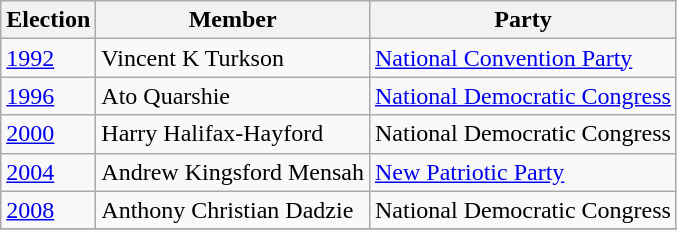<table class="wikitable">
<tr>
<th>Election</th>
<th>Member</th>
<th>Party</th>
</tr>
<tr>
<td><a href='#'>1992</a></td>
<td>Vincent K Turkson</td>
<td><a href='#'>National Convention Party</a></td>
</tr>
<tr>
<td><a href='#'>1996</a></td>
<td>Ato Quarshie</td>
<td><a href='#'>National Democratic Congress</a></td>
</tr>
<tr>
<td><a href='#'>2000</a></td>
<td>Harry Halifax-Hayford</td>
<td>National Democratic Congress</td>
</tr>
<tr>
<td><a href='#'>2004</a></td>
<td>Andrew Kingsford Mensah</td>
<td><a href='#'>New Patriotic Party</a></td>
</tr>
<tr>
<td><a href='#'>2008</a></td>
<td>Anthony Christian Dadzie</td>
<td>National Democratic Congress</td>
</tr>
<tr>
</tr>
</table>
